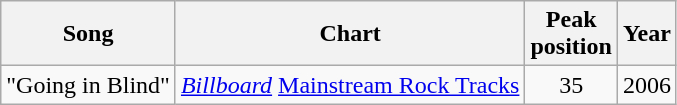<table class="wikitable">
<tr>
<th>Song</th>
<th>Chart</th>
<th>Peak<br>position</th>
<th>Year</th>
</tr>
<tr>
<td>"Going in Blind"</td>
<td><em><a href='#'>Billboard</a></em> <a href='#'>Mainstream Rock Tracks</a></td>
<td align="center">35</td>
<td>2006</td>
</tr>
</table>
